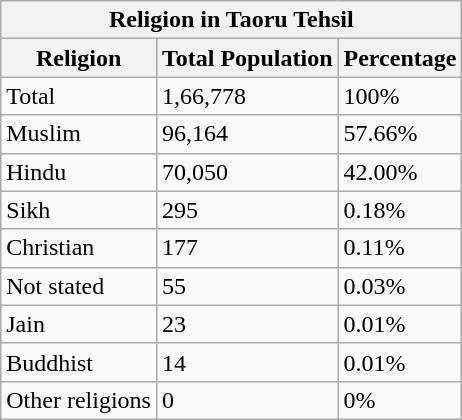<table class="wikitable">
<tr>
<th colspan="3">Religion in Taoru Tehsil</th>
</tr>
<tr>
<th>Religion</th>
<th>Total Population</th>
<th>Percentage</th>
</tr>
<tr>
<td>Total</td>
<td>1,66,778</td>
<td>100%</td>
</tr>
<tr>
<td>Muslim</td>
<td>96,164</td>
<td>57.66%</td>
</tr>
<tr>
<td>Hindu</td>
<td>70,050</td>
<td>42.00%</td>
</tr>
<tr>
<td>Sikh</td>
<td>295</td>
<td>0.18%</td>
</tr>
<tr>
<td>Christian</td>
<td>177</td>
<td>0.11%</td>
</tr>
<tr>
<td>Not stated</td>
<td>55</td>
<td>0.03%</td>
</tr>
<tr>
<td>Jain</td>
<td>23</td>
<td>0.01%</td>
</tr>
<tr>
<td>Buddhist</td>
<td>14</td>
<td>0.01%</td>
</tr>
<tr>
<td>Other religions</td>
<td>0</td>
<td>0%</td>
</tr>
</table>
